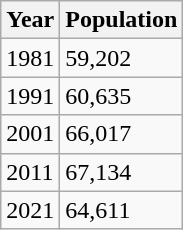<table class=wikitable>
<tr>
<th>Year</th>
<th>Population</th>
</tr>
<tr>
<td>1981</td>
<td>59,202</td>
</tr>
<tr>
<td>1991</td>
<td>60,635</td>
</tr>
<tr>
<td>2001</td>
<td>66,017</td>
</tr>
<tr>
<td>2011</td>
<td>67,134</td>
</tr>
<tr>
<td>2021</td>
<td>64,611</td>
</tr>
</table>
